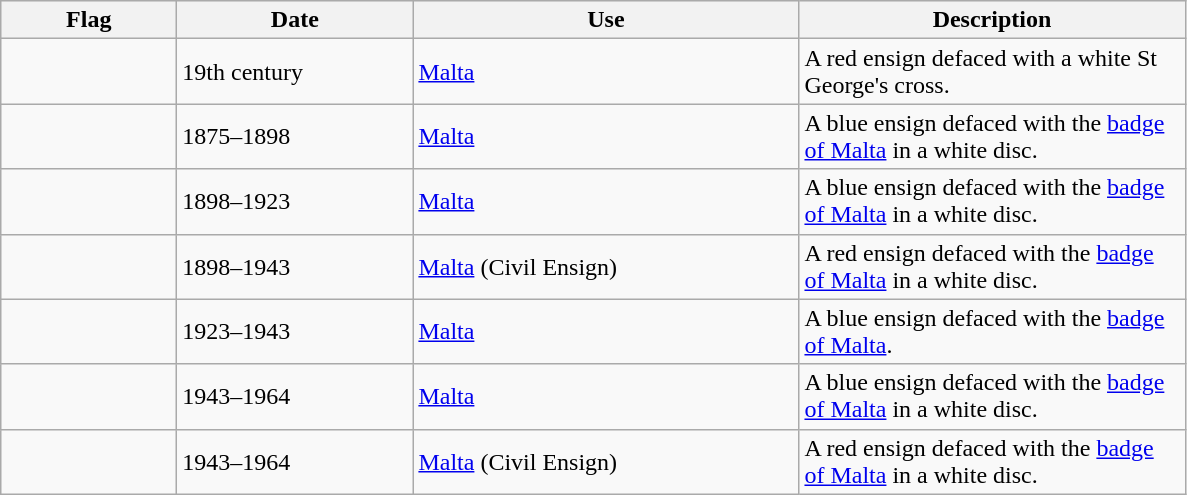<table class="wikitable">
<tr style="background:#efefef;">
<th style="width:110px;">Flag</th>
<th style="width:150px;">Date</th>
<th style="width:250px;">Use</th>
<th style="width:250px;">Description</th>
</tr>
<tr>
<td></td>
<td>19th century</td>
<td><a href='#'>Malta</a></td>
<td>A red ensign defaced with a white St George's cross.</td>
</tr>
<tr>
<td></td>
<td>1875–1898</td>
<td><a href='#'>Malta</a></td>
<td>A blue ensign defaced with the <a href='#'>badge of Malta</a> in a white disc.</td>
</tr>
<tr>
<td></td>
<td>1898–1923</td>
<td><a href='#'>Malta</a></td>
<td>A blue ensign defaced with the <a href='#'>badge of Malta</a> in a white disc.</td>
</tr>
<tr>
<td></td>
<td>1898–1943</td>
<td><a href='#'>Malta</a> (Civil Ensign)</td>
<td>A red ensign defaced with the <a href='#'>badge of Malta</a> in a white disc.</td>
</tr>
<tr>
<td></td>
<td>1923–1943</td>
<td><a href='#'>Malta</a></td>
<td>A blue ensign defaced with the <a href='#'>badge of Malta</a>.</td>
</tr>
<tr>
<td></td>
<td>1943–1964</td>
<td><a href='#'>Malta</a></td>
<td>A blue ensign defaced with the <a href='#'>badge of Malta</a> in a white disc.</td>
</tr>
<tr>
<td></td>
<td>1943–1964</td>
<td><a href='#'>Malta</a> (Civil Ensign)</td>
<td>A red ensign defaced with the <a href='#'>badge of Malta</a> in a white disc.</td>
</tr>
</table>
